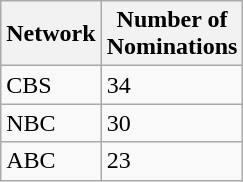<table class="wikitable">
<tr>
<th>Network</th>
<th>Number of<br>Nominations</th>
</tr>
<tr>
<td>CBS</td>
<td>34</td>
</tr>
<tr>
<td>NBC</td>
<td>30</td>
</tr>
<tr>
<td>ABC</td>
<td>23</td>
</tr>
</table>
